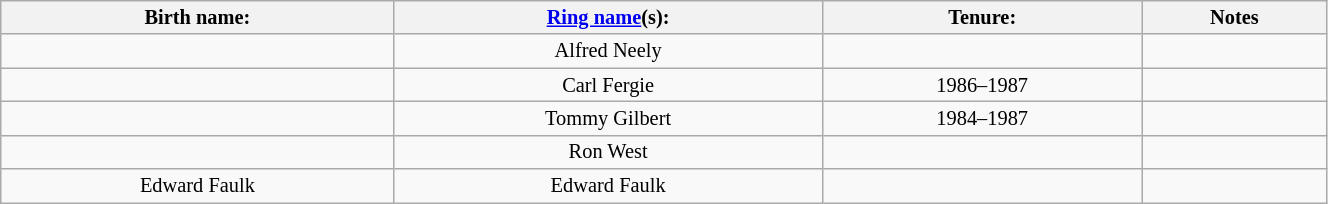<table class="sortable wikitable" style="font-size:85%; text-align:center; width:70%;">
<tr>
<th>Birth name:</th>
<th><a href='#'>Ring name</a>(s):</th>
<th>Tenure:</th>
<th>Notes</th>
</tr>
<tr>
<td></td>
<td>Alfred Neely</td>
<td sort></td>
<td></td>
</tr>
<tr>
<td></td>
<td>Carl Fergie</td>
<td sort>1986–1987</td>
<td></td>
</tr>
<tr>
<td></td>
<td>Tommy Gilbert</td>
<td sort>1984–1987</td>
<td></td>
</tr>
<tr>
<td></td>
<td>Ron West</td>
<td sort></td>
<td></td>
</tr>
<tr>
<td>Edward Faulk</td>
<td>Edward Faulk</td>
<td></td>
<td></td>
</tr>
</table>
